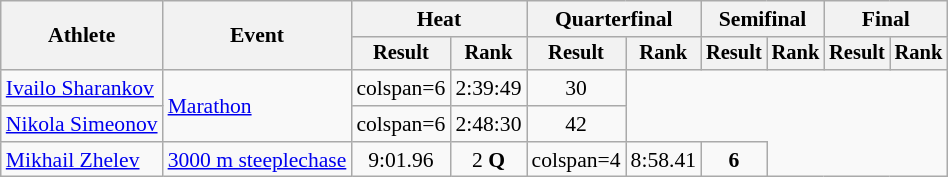<table class="wikitable" style="font-size:90%">
<tr>
<th rowspan="2">Athlete</th>
<th rowspan="2">Event</th>
<th colspan="2">Heat</th>
<th colspan="2">Quarterfinal</th>
<th colspan="2">Semifinal</th>
<th colspan="2">Final</th>
</tr>
<tr style="font-size:95%">
<th>Result</th>
<th>Rank</th>
<th>Result</th>
<th>Rank</th>
<th>Result</th>
<th>Rank</th>
<th>Result</th>
<th>Rank</th>
</tr>
<tr align=center>
<td align=left><a href='#'>Ivailo Sharankov</a></td>
<td align=left rowspan=2><a href='#'>Marathon</a></td>
<td>colspan=6 </td>
<td>2:39:49</td>
<td>30</td>
</tr>
<tr align=center>
<td align=left><a href='#'>Nikola Simeonov</a></td>
<td>colspan=6 </td>
<td>2:48:30</td>
<td>42</td>
</tr>
<tr align=center>
<td align=left><a href='#'>Mikhail Zhelev</a></td>
<td align=left><a href='#'>3000 m steeplechase</a></td>
<td>9:01.96</td>
<td>2 <strong>Q</strong></td>
<td>colspan=4 </td>
<td>8:58.41</td>
<td><strong>6</strong></td>
</tr>
</table>
